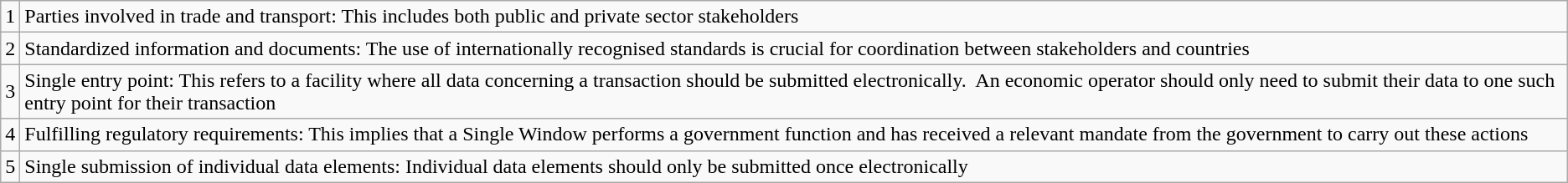<table class="wikitable">
<tr>
<td>1</td>
<td>Parties involved in trade and transport:  This includes both public and private sector stakeholders</td>
</tr>
<tr>
<td>2</td>
<td>Standardized information and documents: The  use of internationally recognised standards is crucial for coordination  between stakeholders and countries</td>
</tr>
<tr>
<td>3</td>
<td>Single entry point: This refers to a  facility where all data concerning a transaction should be submitted  electronically.  An economic operator  should only need to submit their data to one such entry point for their  transaction</td>
</tr>
<tr>
<td>4</td>
<td>Fulfilling regulatory requirements: This  implies that a Single Window performs a government function and has received  a relevant mandate from the government to carry out these actions</td>
</tr>
<tr>
<td>5</td>
<td>Single submission of individual data  elements: Individual data elements should only be submitted once  electronically</td>
</tr>
</table>
